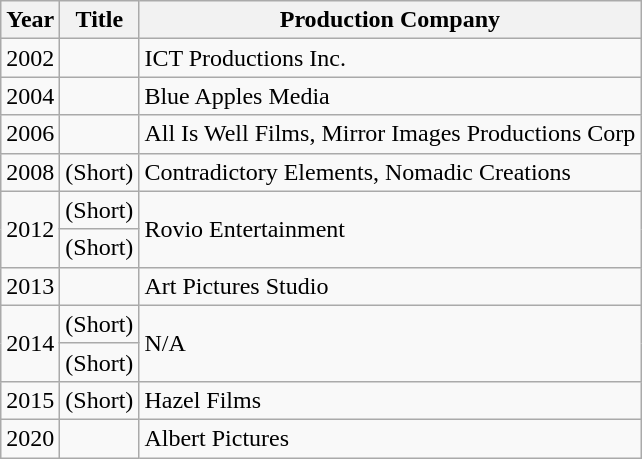<table class="wikitable">
<tr>
<th>Year</th>
<th>Title</th>
<th>Production Company</th>
</tr>
<tr>
<td>2002</td>
<td><em></em></td>
<td>ICT Productions Inc.</td>
</tr>
<tr>
<td>2004</td>
<td><em></em></td>
<td>Blue Apples Media</td>
</tr>
<tr>
<td>2006</td>
<td><em></em></td>
<td>All Is Well Films, Mirror Images Productions Corp</td>
</tr>
<tr>
<td>2008</td>
<td><em></em> (Short)</td>
<td>Contradictory Elements, Nomadic Creations</td>
</tr>
<tr>
<td rowspan="2">2012</td>
<td><em></em> (Short)</td>
<td rowspan="2">Rovio Entertainment</td>
</tr>
<tr>
<td><em></em> (Short)</td>
</tr>
<tr>
<td>2013</td>
<td><em></em></td>
<td>Art Pictures Studio</td>
</tr>
<tr>
<td rowspan="2">2014</td>
<td><em></em> (Short)</td>
<td rowspan="2">N/A</td>
</tr>
<tr>
<td><em></em> (Short)</td>
</tr>
<tr>
<td>2015</td>
<td><em></em> (Short)</td>
<td>Hazel Films</td>
</tr>
<tr>
<td>2020</td>
<td><em></em></td>
<td>Albert Pictures</td>
</tr>
</table>
